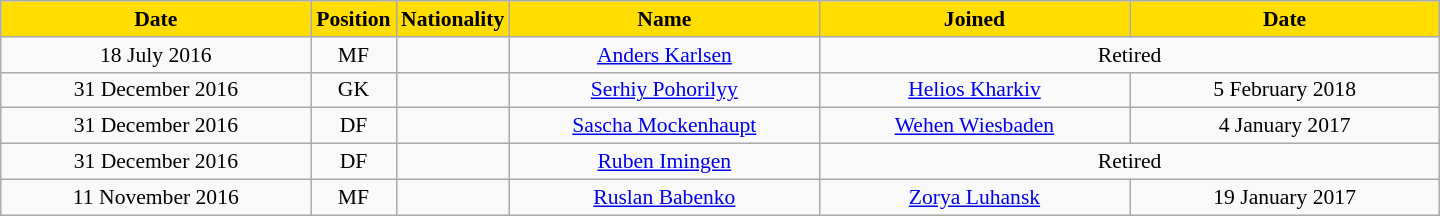<table class="wikitable"  style="text-align:center; font-size:90%; ">
<tr>
<th style="background:#FFDD00; color:black; width:200px;">Date</th>
<th style="background:#FFDD00; color:black; width:50px;">Position</th>
<th style="background:#FFDD00; color:black; width:50px;">Nationality</th>
<th style="background:#FFDD00; color:black; width:200px;">Name</th>
<th style="background:#FFDD00; color:black; width:200px;">Joined</th>
<th style="background:#FFDD00; color:black; width:200px;">Date</th>
</tr>
<tr>
<td>18 July 2016</td>
<td>MF</td>
<td></td>
<td><a href='#'>Anders Karlsen</a></td>
<td colspan="2">Retired</td>
</tr>
<tr>
<td>31 December 2016</td>
<td>GK</td>
<td></td>
<td><a href='#'>Serhiy Pohorilyy</a></td>
<td><a href='#'>Helios Kharkiv</a></td>
<td>5 February 2018</td>
</tr>
<tr>
<td>31 December 2016</td>
<td>DF</td>
<td></td>
<td><a href='#'>Sascha Mockenhaupt</a></td>
<td><a href='#'>Wehen Wiesbaden</a></td>
<td>4 January 2017</td>
</tr>
<tr>
<td>31 December 2016</td>
<td>DF</td>
<td></td>
<td><a href='#'>Ruben Imingen</a></td>
<td colspan="2">Retired</td>
</tr>
<tr>
<td>11 November 2016</td>
<td>MF</td>
<td></td>
<td><a href='#'>Ruslan Babenko</a></td>
<td><a href='#'>Zorya Luhansk</a></td>
<td>19 January 2017</td>
</tr>
</table>
